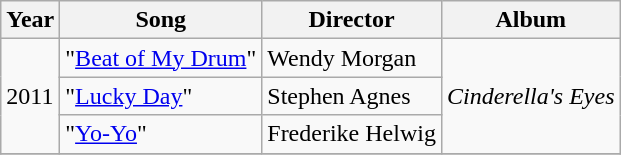<table class="wikitable plainrowheaders">
<tr>
<th scope="col">Year</th>
<th scope="col">Song</th>
<th scope="col">Director</th>
<th scope="col">Album</th>
</tr>
<tr>
<td rowspan=3>2011</td>
<td>"<a href='#'>Beat of My Drum</a>"</td>
<td>Wendy Morgan</td>
<td rowspan=3 align=center><em>Cinderella's Eyes</em></td>
</tr>
<tr>
<td>"<a href='#'>Lucky Day</a>"</td>
<td>Stephen Agnes</td>
</tr>
<tr>
<td>"<a href='#'>Yo-Yo</a>"</td>
<td>Frederike Helwig</td>
</tr>
<tr>
</tr>
</table>
